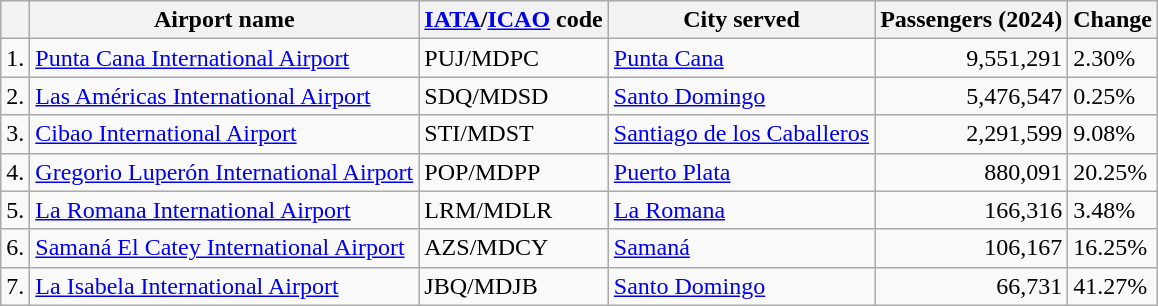<table class="wikitable sortable">
<tr>
<th></th>
<th>Airport name</th>
<th><a href='#'>IATA</a>/<a href='#'>ICAO</a> code</th>
<th>City served</th>
<th>Passengers (2024)</th>
<th>Change</th>
</tr>
<tr>
<td>1.</td>
<td><a href='#'>Punta Cana International Airport</a></td>
<td>PUJ/MDPC</td>
<td><a href='#'>Punta Cana</a></td>
<td align="right">9,551,291</td>
<td> 2.30%</td>
</tr>
<tr>
<td>2.</td>
<td><a href='#'>Las Américas International Airport</a></td>
<td>SDQ/MDSD</td>
<td><a href='#'>Santo Domingo</a></td>
<td align="right">5,476,547</td>
<td> 0.25%</td>
</tr>
<tr>
<td>3.</td>
<td><a href='#'>Cibao International Airport</a></td>
<td>STI/MDST</td>
<td><a href='#'>Santiago de los Caballeros</a></td>
<td align="right">2,291,599</td>
<td> 9.08%</td>
</tr>
<tr>
<td>4.</td>
<td><a href='#'>Gregorio Luperón International Airport</a></td>
<td>POP/MDPP</td>
<td><a href='#'>Puerto Plata</a></td>
<td align="right">880,091</td>
<td> 20.25%</td>
</tr>
<tr>
<td>5.</td>
<td><a href='#'>La Romana International Airport</a></td>
<td>LRM/MDLR</td>
<td><a href='#'>La Romana</a></td>
<td align="right">166,316</td>
<td> 3.48%</td>
</tr>
<tr>
<td>6.</td>
<td><a href='#'>Samaná El Catey International Airport</a></td>
<td>AZS/MDCY</td>
<td><a href='#'>Samaná</a></td>
<td align="right">106,167</td>
<td> 16.25%</td>
</tr>
<tr>
<td>7.</td>
<td><a href='#'>La Isabela International Airport</a></td>
<td>JBQ/MDJB</td>
<td><a href='#'>Santo Domingo</a></td>
<td align="right">66,731</td>
<td> 41.27%</td>
</tr>
</table>
